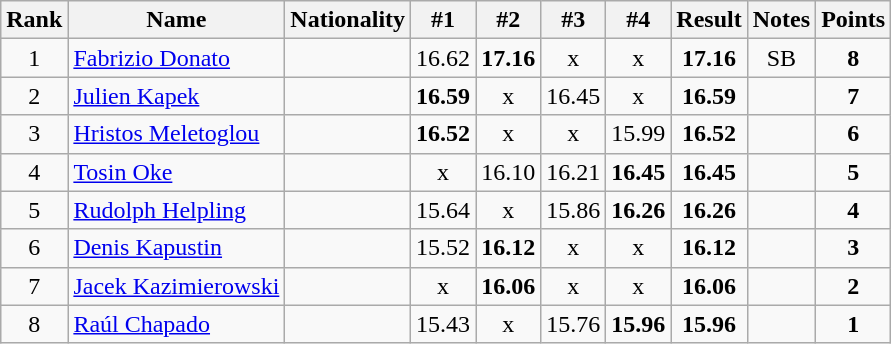<table class="wikitable sortable" style="text-align:center">
<tr>
<th>Rank</th>
<th>Name</th>
<th>Nationality</th>
<th>#1</th>
<th>#2</th>
<th>#3</th>
<th>#4</th>
<th>Result</th>
<th>Notes</th>
<th>Points</th>
</tr>
<tr>
<td>1</td>
<td align=left><a href='#'>Fabrizio Donato</a></td>
<td align=left></td>
<td>16.62</td>
<td><strong>17.16</strong></td>
<td>x</td>
<td>x</td>
<td><strong>17.16</strong></td>
<td>SB</td>
<td><strong>8</strong></td>
</tr>
<tr>
<td>2</td>
<td align=left><a href='#'>Julien Kapek</a></td>
<td align=left></td>
<td><strong>16.59</strong></td>
<td>x</td>
<td>16.45</td>
<td>x</td>
<td><strong>16.59</strong></td>
<td></td>
<td><strong>7</strong></td>
</tr>
<tr>
<td>3</td>
<td align=left><a href='#'>Hristos Meletoglou</a></td>
<td align=left></td>
<td><strong>16.52</strong></td>
<td>x</td>
<td>x</td>
<td>15.99</td>
<td><strong>16.52</strong></td>
<td></td>
<td><strong>6</strong></td>
</tr>
<tr>
<td>4</td>
<td align=left><a href='#'>Tosin Oke</a></td>
<td align=left></td>
<td>x</td>
<td>16.10</td>
<td>16.21</td>
<td><strong>16.45</strong></td>
<td><strong>16.45</strong></td>
<td></td>
<td><strong>5</strong></td>
</tr>
<tr>
<td>5</td>
<td align=left><a href='#'>Rudolph Helpling</a></td>
<td align=left></td>
<td>15.64</td>
<td>x</td>
<td>15.86</td>
<td><strong>16.26</strong></td>
<td><strong>16.26</strong></td>
<td></td>
<td><strong>4</strong></td>
</tr>
<tr>
<td>6</td>
<td align=left><a href='#'>Denis Kapustin</a></td>
<td align=left></td>
<td>15.52</td>
<td><strong>16.12</strong></td>
<td>x</td>
<td>x</td>
<td><strong>16.12</strong></td>
<td></td>
<td><strong>3</strong></td>
</tr>
<tr>
<td>7</td>
<td align=left><a href='#'>Jacek Kazimierowski</a></td>
<td align=left></td>
<td>x</td>
<td><strong>16.06</strong></td>
<td>x</td>
<td>x</td>
<td><strong>16.06</strong></td>
<td></td>
<td><strong>2</strong></td>
</tr>
<tr>
<td>8</td>
<td align=left><a href='#'>Raúl Chapado</a></td>
<td align=left></td>
<td>15.43</td>
<td>x</td>
<td>15.76</td>
<td><strong>15.96</strong></td>
<td><strong>15.96</strong></td>
<td></td>
<td><strong>1</strong></td>
</tr>
</table>
